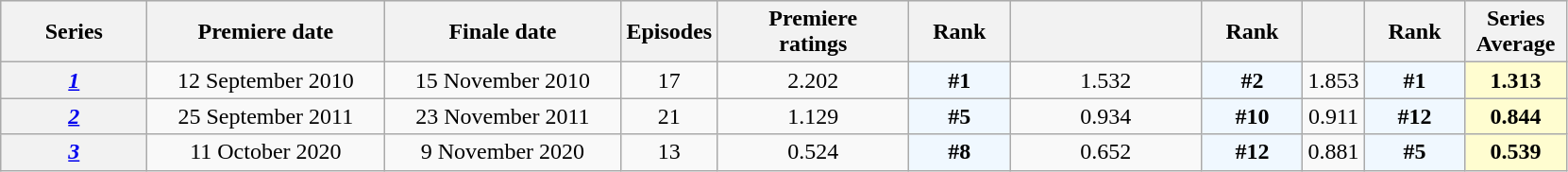<table class="wikitable plainrowheaders" style="text-align:center;">
<tr style="background:#DCDCDC;">
<th scope="col" style="width:6em;">Series</th>
<th scope="col" style="width:10em;">Premiere date</th>
<th scope="col" style="width:10em;">Finale date</th>
<th scope="col">Episodes</th>
<th scope="col" style="width:8em;">Premiere<br>ratings</th>
<th scope="col" style="width:4em;">Rank</th>
<th scope="col" style="width:8em;"><strong></strong><br><em><small></small></em></th>
<th scope="col" style="width:4em;">Rank</th>
<th scope="col"><strong></strong><br><em><small></small></em></th>
<th scope="col" style="width:4em;">Rank</th>
<th scope="col" style="width:4em;">Series Average</th>
</tr>
<tr>
<th scope="row" style="text-align:center;"><a href='#'><em>1</em></a></th>
<td>12 September 2010</td>
<td>15 November 2010</td>
<td>17</td>
<td>2.202</td>
<td style="background:#F0F8FF"><strong>#1</strong></td>
<td>1.532</td>
<td style="background:#F0F8FF"><strong>#2</strong></td>
<td>1.853</td>
<td style="background:#F0F8FF"><strong>#1</strong></td>
<th style="background:#FFFDD0">1.313</th>
</tr>
<tr>
<th scope="row" style="text-align:center;"><a href='#'><em>2</em></a></th>
<td>25 September 2011</td>
<td>23 November 2011</td>
<td>21</td>
<td>1.129</td>
<td style="background:#F0F8FF"><strong>#5</strong></td>
<td>0.934</td>
<td style="background:#F0F8FF"><strong>#10</strong></td>
<td>0.911</td>
<td style="background:#F0F8FF"><strong>#12</strong></td>
<th style="background:#FFFDD0">0.844</th>
</tr>
<tr>
<th scope="row" style="text-align:center;"><a href='#'><em>3</em></a></th>
<td>11 October 2020</td>
<td>9 November 2020</td>
<td>13</td>
<td>0.524</td>
<td style="background:#F0F8FF"><strong>#8</strong></td>
<td>0.652</td>
<td style="background:#F0F8FF"><strong>#12</strong></td>
<td>0.881</td>
<td style="background:#F0F8FF"><strong>#5</strong></td>
<th style="background:#FFFDD0">0.539</th>
</tr>
</table>
